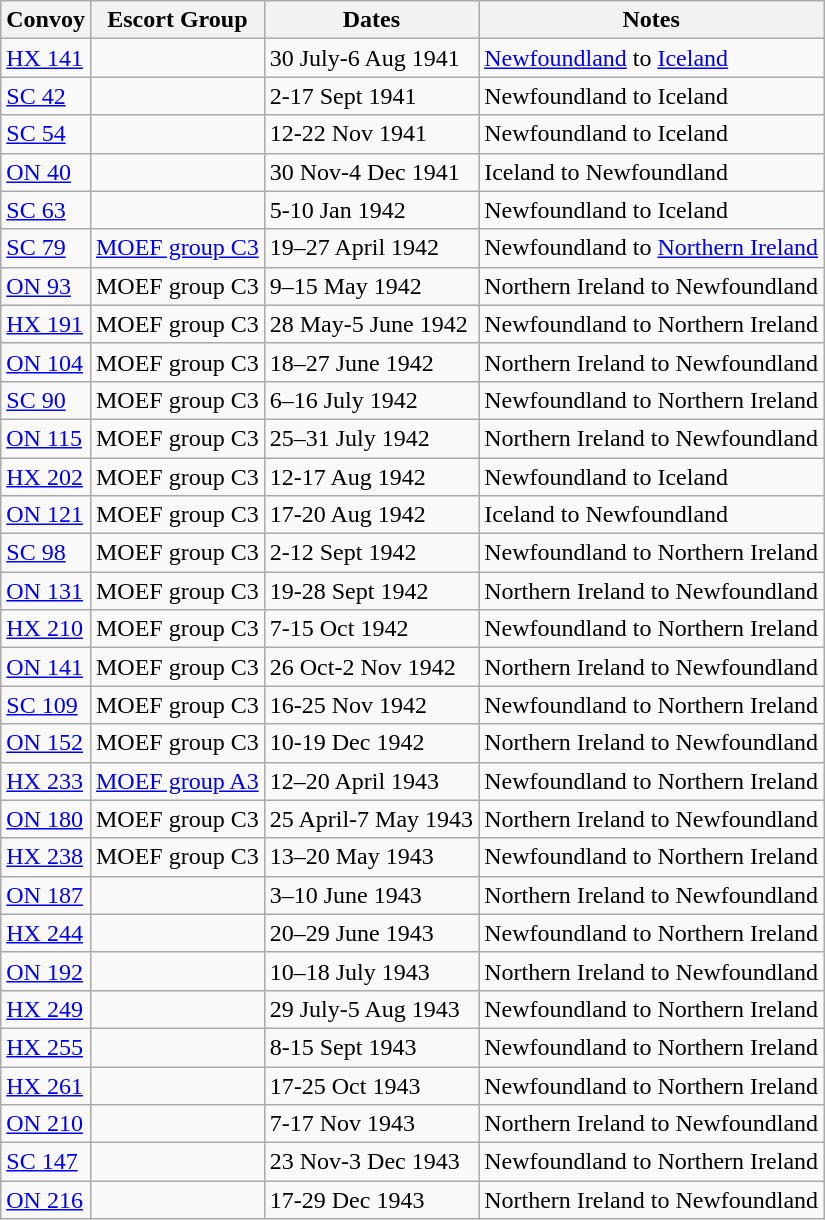<table class="wikitable">
<tr>
<th>Convoy</th>
<th>Escort Group</th>
<th>Dates</th>
<th>Notes</th>
</tr>
<tr>
<td><a href='#'>HX 141</a></td>
<td></td>
<td>30 July-6 Aug 1941</td>
<td><a href='#'>Newfoundland</a> to <a href='#'>Iceland</a></td>
</tr>
<tr>
<td><a href='#'>SC 42</a></td>
<td></td>
<td>2-17 Sept 1941</td>
<td>Newfoundland to Iceland</td>
</tr>
<tr>
<td><a href='#'>SC 54</a></td>
<td></td>
<td>12-22 Nov 1941</td>
<td>Newfoundland to Iceland</td>
</tr>
<tr>
<td><a href='#'>ON 40</a></td>
<td></td>
<td>30 Nov-4 Dec 1941</td>
<td>Iceland to Newfoundland</td>
</tr>
<tr>
<td><a href='#'>SC 63</a></td>
<td></td>
<td>5-10 Jan 1942</td>
<td>Newfoundland to Iceland</td>
</tr>
<tr>
<td><a href='#'>SC 79</a></td>
<td><a href='#'>MOEF group C3</a></td>
<td>19–27 April 1942</td>
<td>Newfoundland to <a href='#'>Northern Ireland</a></td>
</tr>
<tr>
<td><a href='#'>ON 93</a></td>
<td>MOEF group C3</td>
<td>9–15 May 1942</td>
<td>Northern Ireland to Newfoundland</td>
</tr>
<tr>
<td><a href='#'>HX 191</a></td>
<td>MOEF group C3</td>
<td>28 May-5 June 1942</td>
<td>Newfoundland to Northern Ireland</td>
</tr>
<tr>
<td><a href='#'>ON 104</a></td>
<td>MOEF group C3</td>
<td>18–27 June 1942</td>
<td>Northern Ireland to Newfoundland</td>
</tr>
<tr>
<td><a href='#'>SC 90</a></td>
<td>MOEF group C3</td>
<td>6–16 July 1942</td>
<td>Newfoundland to Northern Ireland</td>
</tr>
<tr>
<td><a href='#'>ON 115</a></td>
<td>MOEF group C3</td>
<td>25–31 July 1942</td>
<td>Northern Ireland to Newfoundland</td>
</tr>
<tr>
<td><a href='#'>HX 202</a></td>
<td>MOEF group C3</td>
<td>12-17 Aug 1942</td>
<td>Newfoundland to Iceland</td>
</tr>
<tr>
<td><a href='#'>ON 121</a></td>
<td>MOEF group C3</td>
<td>17-20 Aug 1942</td>
<td>Iceland to Newfoundland</td>
</tr>
<tr>
<td><a href='#'>SC 98</a></td>
<td>MOEF group C3</td>
<td>2-12 Sept 1942</td>
<td>Newfoundland to Northern Ireland</td>
</tr>
<tr>
<td><a href='#'>ON 131</a></td>
<td>MOEF group C3</td>
<td>19-28 Sept 1942</td>
<td>Northern Ireland to Newfoundland</td>
</tr>
<tr>
<td><a href='#'>HX 210</a></td>
<td>MOEF group C3</td>
<td>7-15 Oct 1942</td>
<td>Newfoundland to Northern Ireland</td>
</tr>
<tr>
<td><a href='#'>ON 141</a></td>
<td>MOEF group C3</td>
<td>26 Oct-2 Nov 1942</td>
<td>Northern Ireland to Newfoundland</td>
</tr>
<tr>
<td><a href='#'>SC 109</a></td>
<td>MOEF group C3</td>
<td>16-25 Nov 1942</td>
<td>Newfoundland to Northern Ireland</td>
</tr>
<tr>
<td><a href='#'>ON 152</a></td>
<td>MOEF group C3</td>
<td>10-19 Dec 1942</td>
<td>Northern Ireland to Newfoundland</td>
</tr>
<tr>
<td><a href='#'>HX 233</a></td>
<td><a href='#'>MOEF group A3</a></td>
<td>12–20 April 1943</td>
<td>Newfoundland to Northern Ireland</td>
</tr>
<tr>
<td><a href='#'>ON 180</a></td>
<td>MOEF group C3</td>
<td>25 April-7 May 1943</td>
<td>Northern Ireland to Newfoundland</td>
</tr>
<tr>
<td><a href='#'>HX 238</a></td>
<td>MOEF group C3</td>
<td>13–20 May 1943</td>
<td>Newfoundland to Northern Ireland</td>
</tr>
<tr>
<td><a href='#'>ON 187</a></td>
<td></td>
<td>3–10 June 1943</td>
<td>Northern Ireland to Newfoundland</td>
</tr>
<tr>
<td><a href='#'>HX 244</a></td>
<td></td>
<td>20–29 June 1943</td>
<td>Newfoundland to Northern Ireland</td>
</tr>
<tr>
<td><a href='#'>ON 192</a></td>
<td></td>
<td>10–18 July 1943</td>
<td>Northern Ireland to Newfoundland</td>
</tr>
<tr>
<td><a href='#'>HX 249</a></td>
<td></td>
<td>29 July-5 Aug 1943</td>
<td>Newfoundland to Northern Ireland</td>
</tr>
<tr>
<td><a href='#'>HX 255</a></td>
<td></td>
<td>8-15 Sept 1943</td>
<td>Newfoundland to Northern Ireland</td>
</tr>
<tr>
<td><a href='#'>HX 261</a></td>
<td></td>
<td>17-25 Oct 1943</td>
<td>Newfoundland to Northern Ireland</td>
</tr>
<tr>
<td><a href='#'>ON 210</a></td>
<td></td>
<td>7-17 Nov 1943</td>
<td>Northern Ireland to Newfoundland</td>
</tr>
<tr>
<td><a href='#'>SC 147</a></td>
<td></td>
<td>23 Nov-3 Dec 1943</td>
<td>Newfoundland to Northern Ireland</td>
</tr>
<tr>
<td><a href='#'>ON 216</a></td>
<td></td>
<td>17-29 Dec 1943</td>
<td>Northern Ireland to Newfoundland</td>
</tr>
</table>
